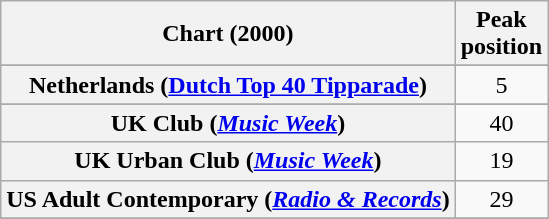<table class="wikitable sortable plainrowheaders">
<tr>
<th>Chart (2000)</th>
<th>Peak <br>position</th>
</tr>
<tr>
</tr>
<tr>
</tr>
<tr>
</tr>
<tr>
<th scope="row">Netherlands (<a href='#'>Dutch Top 40 Tipparade</a>)</th>
<td align="center">5</td>
</tr>
<tr>
</tr>
<tr>
<th scope="row">UK Club (<em><a href='#'>Music Week</a></em>)<br></th>
<td align="center">40</td>
</tr>
<tr>
<th scope="row">UK Urban Club (<em><a href='#'>Music Week</a></em>)<br></th>
<td align="center">19</td>
</tr>
<tr>
<th scope="row">US Adult Contemporary (<em><a href='#'>Radio & Records</a></em>)</th>
<td align="center">29</td>
</tr>
<tr>
</tr>
<tr>
</tr>
</table>
